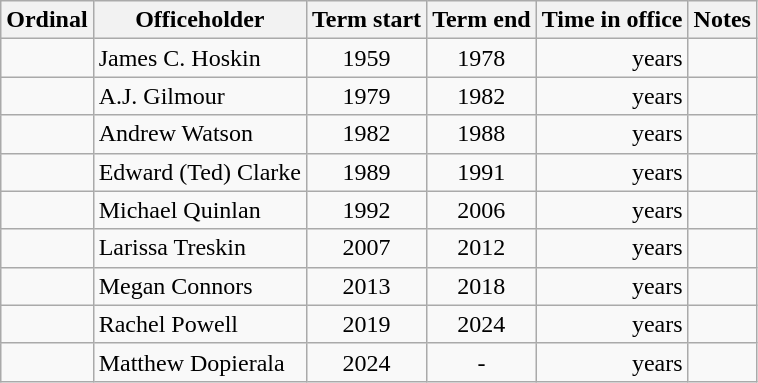<table class="wikitable">
<tr>
<th>Ordinal</th>
<th>Officeholder</th>
<th>Term start</th>
<th>Term end</th>
<th>Time in office</th>
<th>Notes</th>
</tr>
<tr>
<td align=center></td>
<td>James C. Hoskin</td>
<td align=center>1959</td>
<td align=center>1978</td>
<td align=right> years</td>
<td></td>
</tr>
<tr>
<td align=center></td>
<td>A.J. Gilmour</td>
<td align=center>1979</td>
<td align=center>1982</td>
<td align=right> years</td>
<td></td>
</tr>
<tr>
<td align=center></td>
<td>Andrew Watson</td>
<td align=center>1982</td>
<td align=center>1988</td>
<td align=right> years</td>
<td></td>
</tr>
<tr>
<td align=center></td>
<td>Edward (Ted) Clarke</td>
<td align=center>1989</td>
<td align=center>1991</td>
<td align=right> years</td>
<td></td>
</tr>
<tr>
<td align=center></td>
<td>Michael Quinlan</td>
<td align=center>1992</td>
<td align=center>2006</td>
<td align=right> years</td>
<td></td>
</tr>
<tr>
<td align=center></td>
<td>Larissa Treskin</td>
<td align=center>2007</td>
<td align=center>2012</td>
<td align=right> years</td>
<td></td>
</tr>
<tr>
<td align=center></td>
<td>Megan Connors</td>
<td align=center>2013</td>
<td align=center>2018</td>
<td align=right> years</td>
<td></td>
</tr>
<tr>
<td align=center></td>
<td>Rachel Powell</td>
<td align=center>2019</td>
<td align=center>2024</td>
<td align=right> years</td>
<td></td>
</tr>
<tr>
<td align=center></td>
<td>Matthew Dopierala</td>
<td align="center">2024</td>
<td align=center>-</td>
<td align=right> years</td>
<td></td>
</tr>
</table>
